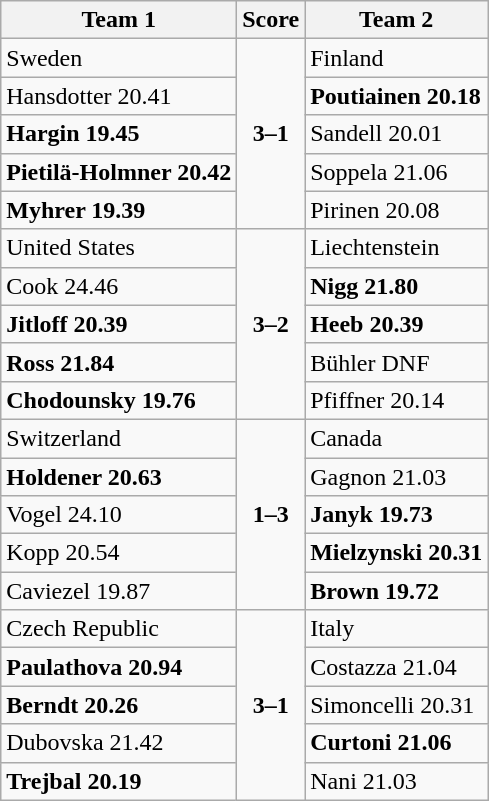<table class="wikitable">
<tr>
<th>Team 1</th>
<th>Score</th>
<th>Team 2</th>
</tr>
<tr>
<td> Sweden</td>
<td rowspan=5 align="center"><strong>3–1</strong></td>
<td> Finland</td>
</tr>
<tr>
<td>Hansdotter 20.41</td>
<td><strong>Poutiainen 20.18</strong></td>
</tr>
<tr>
<td><strong>Hargin 19.45</strong></td>
<td>Sandell 20.01</td>
</tr>
<tr>
<td><strong>Pietilä-Holmner 20.42</strong></td>
<td>Soppela 21.06</td>
</tr>
<tr>
<td><strong>Myhrer 19.39</strong></td>
<td>Pirinen 20.08</td>
</tr>
<tr>
<td> United States</td>
<td rowspan=5 align="center"><strong>3–2</strong></td>
<td> Liechtenstein</td>
</tr>
<tr>
<td>Cook 24.46</td>
<td><strong>Nigg 21.80</strong></td>
</tr>
<tr>
<td><strong>Jitloff 20.39</strong></td>
<td><strong>Heeb 20.39</strong></td>
</tr>
<tr>
<td><strong>Ross 21.84</strong></td>
<td>Bühler DNF</td>
</tr>
<tr>
<td><strong>Chodounsky 19.76</strong></td>
<td>Pfiffner 20.14</td>
</tr>
<tr>
<td> Switzerland</td>
<td rowspan=5 align="center"><strong>1–3</strong></td>
<td> Canada</td>
</tr>
<tr>
<td><strong>Holdener 20.63</strong></td>
<td>Gagnon 21.03</td>
</tr>
<tr>
<td>Vogel 24.10</td>
<td><strong>Janyk 19.73</strong></td>
</tr>
<tr>
<td>Kopp 20.54</td>
<td><strong>Mielzynski 20.31</strong></td>
</tr>
<tr>
<td>Caviezel 19.87</td>
<td><strong>Brown 19.72</strong></td>
</tr>
<tr>
<td> Czech Republic</td>
<td rowspan=5 align="center"><strong>3–1</strong></td>
<td> Italy</td>
</tr>
<tr>
<td><strong>Paulathova 20.94</strong></td>
<td>Costazza 21.04</td>
</tr>
<tr>
<td><strong>Berndt 20.26</strong></td>
<td>Simoncelli 20.31</td>
</tr>
<tr>
<td>Dubovska 21.42</td>
<td><strong>Curtoni 21.06</strong></td>
</tr>
<tr>
<td><strong>Trejbal 20.19</strong></td>
<td>Nani 21.03</td>
</tr>
</table>
